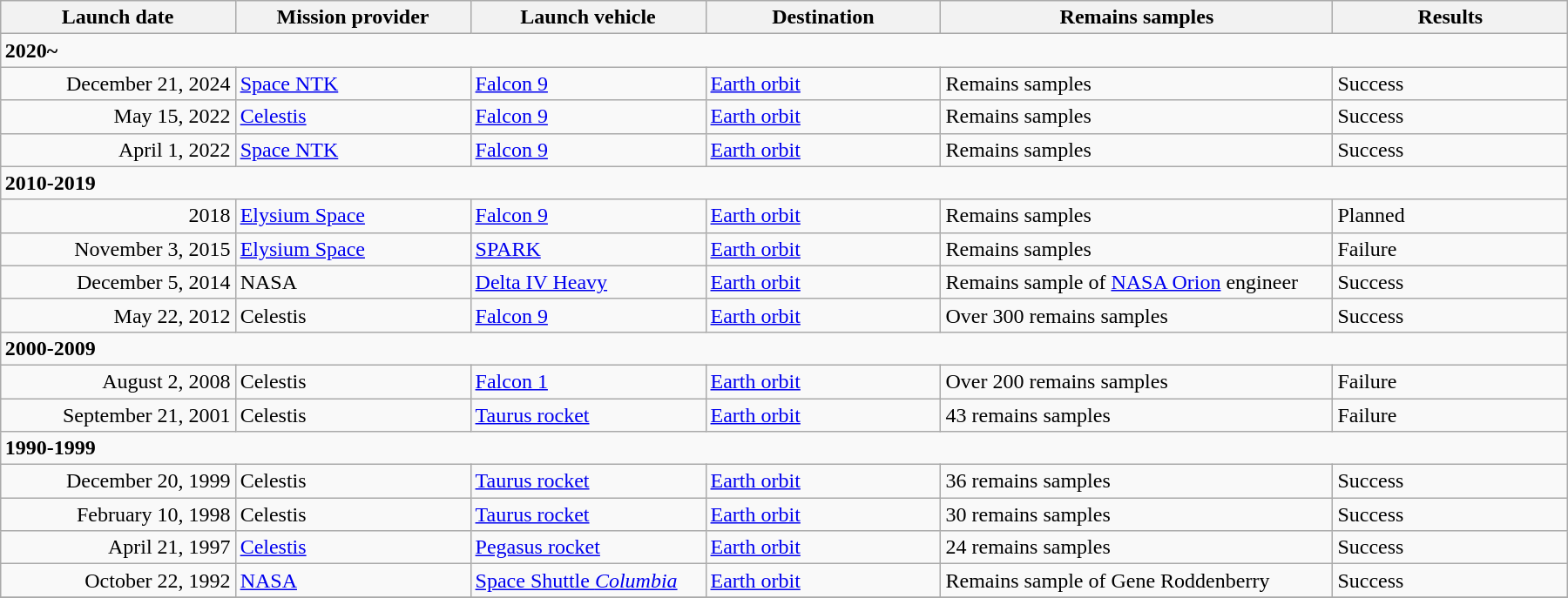<table class="wikitable sortable" style="margin: 1em auto 1em auto;" width="95%">
<tr>
<th style="width:15%;"><strong>Launch date</strong></th>
<th style="width:15%;"><strong>Mission provider</strong></th>
<th style="width:15%;"><strong>Launch vehicle</strong></th>
<th style="width:15%;"><strong>Destination</strong></th>
<th style="width:25%;"><strong>Remains samples</strong></th>
<th style="width:15%;"><strong>Results</strong></th>
</tr>
<tr>
<td colspan="6"><strong>2020~</strong></td>
</tr>
<tr>
<td style="text-align:right">December 21, 2024</td>
<td><a href='#'>Space NTK</a></td>
<td><a href='#'>Falcon 9</a></td>
<td><a href='#'>Earth orbit</a></td>
<td>Remains samples</td>
<td>Success</td>
</tr>
<tr>
<td style="text-align:right">May 15, 2022</td>
<td><a href='#'>Celestis</a></td>
<td><a href='#'>Falcon 9</a></td>
<td><a href='#'>Earth orbit</a></td>
<td>Remains samples</td>
<td>Success</td>
</tr>
<tr>
<td style="text-align:right">April 1, 2022</td>
<td><a href='#'>Space NTK</a></td>
<td><a href='#'>Falcon 9</a></td>
<td><a href='#'>Earth orbit</a></td>
<td>Remains samples</td>
<td>Success</td>
</tr>
<tr>
<td colspan="6"><strong>2010-2019</strong></td>
</tr>
<tr>
<td style="text-align:right">2018</td>
<td><a href='#'>Elysium Space</a></td>
<td><a href='#'>Falcon 9</a></td>
<td><a href='#'>Earth orbit</a></td>
<td>Remains samples</td>
<td>Planned</td>
</tr>
<tr>
<td style="text-align:right">November 3, 2015</td>
<td><a href='#'>Elysium Space</a></td>
<td><a href='#'>SPARK</a></td>
<td><a href='#'>Earth orbit</a></td>
<td>Remains samples</td>
<td>Failure</td>
</tr>
<tr>
<td style="text-align:right">December 5, 2014</td>
<td>NASA</td>
<td><a href='#'>Delta IV Heavy</a></td>
<td><a href='#'>Earth orbit</a></td>
<td>Remains sample of <a href='#'>NASA Orion</a> engineer</td>
<td>Success</td>
</tr>
<tr>
<td style="text-align:right">May 22, 2012</td>
<td>Celestis</td>
<td><a href='#'>Falcon 9</a></td>
<td><a href='#'>Earth orbit</a></td>
<td>Over 300 remains samples</td>
<td>Success</td>
</tr>
<tr>
<td colspan="6"><strong>2000-2009</strong></td>
</tr>
<tr>
<td style="text-align:right">August 2, 2008</td>
<td>Celestis</td>
<td><a href='#'>Falcon 1</a></td>
<td><a href='#'>Earth orbit</a></td>
<td>Over 200 remains samples</td>
<td>Failure</td>
</tr>
<tr>
<td style="text-align:right">September 21, 2001</td>
<td>Celestis</td>
<td><a href='#'>Taurus rocket</a></td>
<td><a href='#'>Earth orbit</a></td>
<td>43 remains samples</td>
<td>Failure</td>
</tr>
<tr>
<td colspan="6"><strong>1990-1999</strong></td>
</tr>
<tr>
<td style="text-align:right">December 20, 1999</td>
<td>Celestis</td>
<td><a href='#'>Taurus rocket</a></td>
<td><a href='#'>Earth orbit</a></td>
<td>36 remains samples</td>
<td>Success</td>
</tr>
<tr>
<td style="text-align:right">February 10, 1998</td>
<td>Celestis</td>
<td><a href='#'>Taurus rocket</a></td>
<td><a href='#'>Earth orbit</a></td>
<td>30 remains samples</td>
<td>Success</td>
</tr>
<tr>
<td style="text-align:right">April 21, 1997</td>
<td><a href='#'>Celestis</a></td>
<td><a href='#'>Pegasus rocket</a></td>
<td><a href='#'>Earth orbit</a></td>
<td>24 remains samples</td>
<td>Success</td>
</tr>
<tr>
<td style="text-align:right">October 22, 1992</td>
<td><a href='#'>NASA</a></td>
<td><a href='#'>Space Shuttle <em>Columbia</em></a></td>
<td><a href='#'>Earth orbit</a></td>
<td>Remains sample of Gene Roddenberry</td>
<td>Success</td>
</tr>
<tr>
</tr>
</table>
